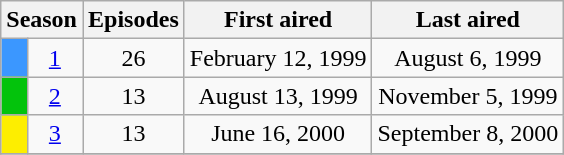<table class="wikitable plainrowheaders" style="text-align:center">
<tr>
<th scope="col" colspan="2">Season</th>
<th scope="col">Episodes</th>
<th scope="col">First aired</th>
<th scope="col">Last aired</th>
</tr>
<tr>
<td scope="row" bgcolor="#3B97FF"></td>
<td><a href='#'>1</a></td>
<td>26</td>
<td>February 12, 1999</td>
<td>August 6, 1999</td>
</tr>
<tr>
<td scope="row" bgcolor="#03C30C"></td>
<td><a href='#'>2</a></td>
<td>13</td>
<td>August 13, 1999</td>
<td>November 5, 1999</td>
</tr>
<tr>
<td scope="row" bgcolor="#FDEE00"></td>
<td><a href='#'>3</a></td>
<td>13</td>
<td>June 16, 2000</td>
<td>September 8, 2000</td>
</tr>
<tr>
</tr>
</table>
